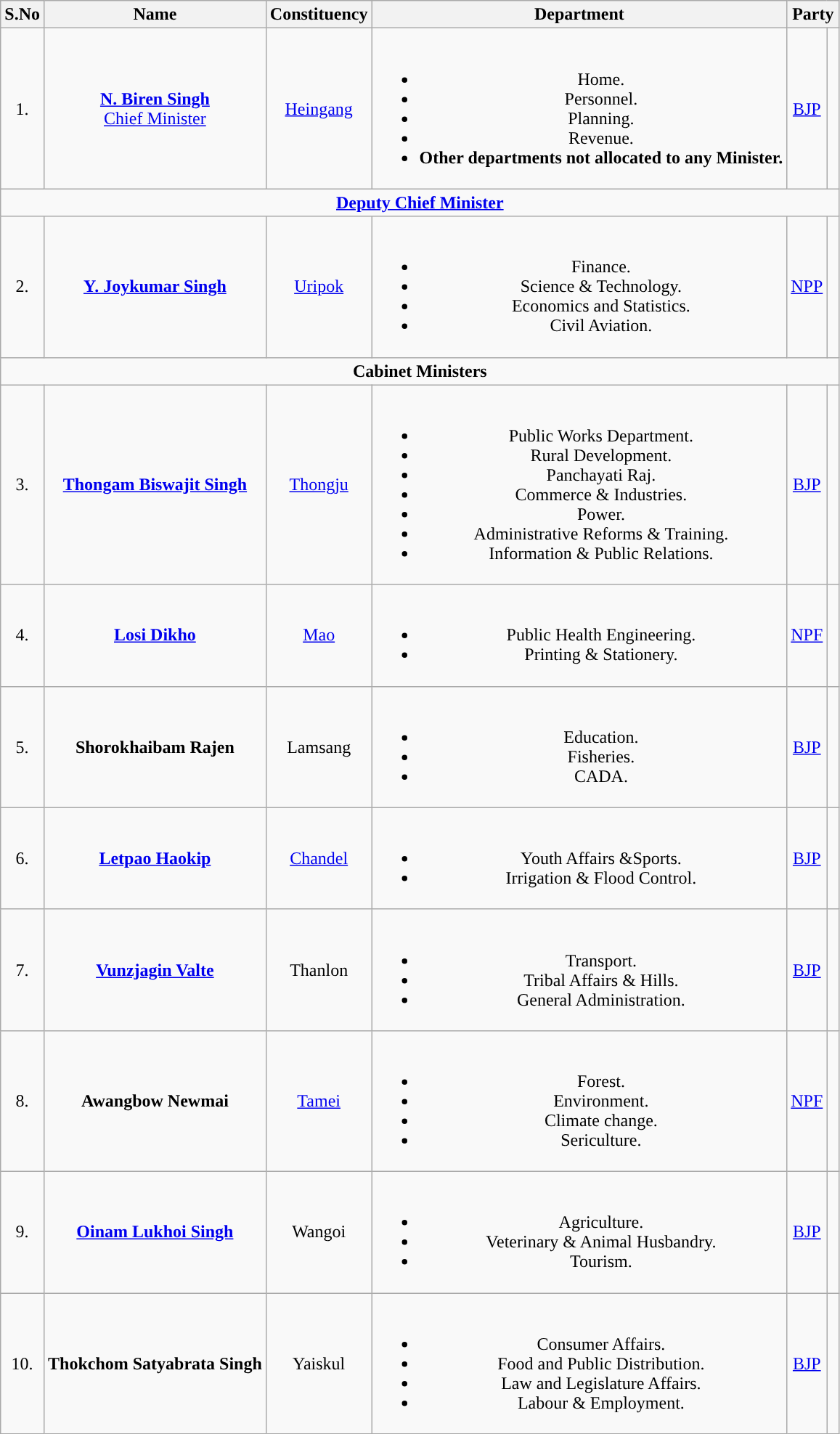<table class="wikitable sortable" style="text-align:center;">
<tr>
<th>S.No</th>
<th>Name</th>
<th>Constituency</th>
<th>Department</th>
<th colspan="2" scope="col">Party</th>
</tr>
<tr>
<td>1.</td>
<td><strong><a href='#'>N. Biren Singh</a></strong><br><a href='#'>Chief Minister</a></td>
<td><a href='#'>Heingang</a></td>
<td><br><ul><li>Home.</li><li>Personnel.</li><li>Planning.</li><li>Revenue.</li><li><strong>Other departments not allocated to any Minister.</strong></li></ul></td>
<td><a href='#'>BJP</a></td>
<td width="4px"></td>
</tr>
<tr>
<td style="text-align: center;" colspan=6><strong><a href='#'>Deputy Chief Minister</a></strong></td>
</tr>
<tr>
<td>2.</td>
<td><strong><a href='#'>Y. Joykumar Singh</a></strong></td>
<td><a href='#'>Uripok</a></td>
<td><br><ul><li>Finance.</li><li>Science & Technology.</li><li>Economics and Statistics.</li><li>Civil Aviation.</li></ul></td>
<td><a href='#'>NPP</a></td>
<td width="4px"></td>
</tr>
<tr>
<td style="text-align: center;" colspan=6><strong>Cabinet Ministers</strong></td>
</tr>
<tr>
<td>3.</td>
<td><strong><a href='#'>Thongam Biswajit Singh</a></strong></td>
<td><a href='#'>Thongju</a></td>
<td><br><ul><li>Public Works Department.</li><li>Rural Development.</li><li>Panchayati Raj.</li><li>Commerce & Industries.</li><li>Power.</li><li>Administrative Reforms & Training.</li><li>Information & Public Relations.</li></ul></td>
<td><a href='#'>BJP</a></td>
<td width="4px"></td>
</tr>
<tr>
<td>4.</td>
<td><strong><a href='#'>Losi Dikho</a></strong></td>
<td><a href='#'>Mao</a></td>
<td><br><ul><li>Public Health Engineering.</li><li>Printing & Stationery.</li></ul></td>
<td><a href='#'>NPF</a></td>
<td width="4px"></td>
</tr>
<tr>
<td>5.</td>
<td><strong>Shorokhaibam Rajen</strong></td>
<td>Lamsang</td>
<td><br><ul><li>Education.</li><li>Fisheries.</li><li>CADA.</li></ul></td>
<td><a href='#'>BJP</a></td>
<td width="4px"></td>
</tr>
<tr>
<td>6.</td>
<td><strong><a href='#'>Letpao Haokip</a></strong></td>
<td><a href='#'>Chandel</a></td>
<td><br><ul><li>Youth Affairs &Sports.</li><li>Irrigation & Flood Control.</li></ul></td>
<td><a href='#'>BJP</a></td>
<td width="4px"></td>
</tr>
<tr>
<td>7.</td>
<td><strong><a href='#'>Vunzjagin Valte</a></strong></td>
<td>Thanlon</td>
<td><br><ul><li>Transport.</li><li>Tribal Affairs & Hills.</li><li>General Administration.</li></ul></td>
<td><a href='#'>BJP</a></td>
<td width="4px"></td>
</tr>
<tr>
<td>8.</td>
<td><strong>Awangbow Newmai</strong></td>
<td><a href='#'>Tamei</a></td>
<td><br><ul><li>Forest.</li><li>Environment.</li><li>Climate change.</li><li>Sericulture.</li></ul></td>
<td><a href='#'>NPF</a></td>
<td width="4px"></td>
</tr>
<tr>
<td>9.</td>
<td><strong><a href='#'>Oinam Lukhoi Singh</a></strong></td>
<td>Wangoi</td>
<td><br><ul><li>Agriculture.</li><li>Veterinary & Animal Husbandry.</li><li>Tourism.</li></ul></td>
<td><a href='#'>BJP</a></td>
<td width="4px"></td>
</tr>
<tr>
<td>10.</td>
<td><strong>Thokchom Satyabrata Singh</strong></td>
<td>Yaiskul</td>
<td><br><ul><li>Consumer Affairs.</li><li>Food and Public Distribution.</li><li>Law and Legislature Affairs.</li><li>Labour & Employment.</li></ul></td>
<td><a href='#'>BJP</a></td>
<td width="4px"></td>
</tr>
</table>
